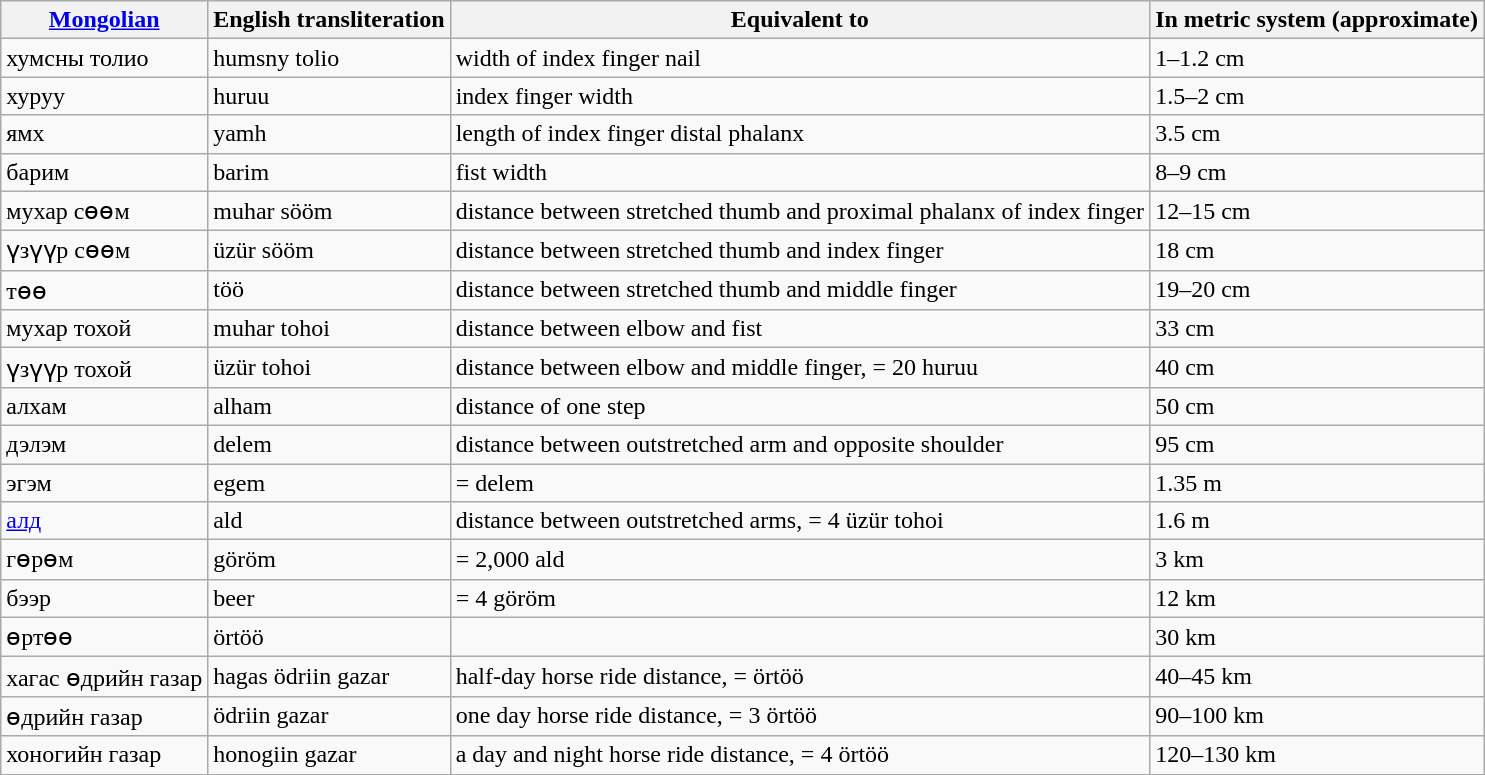<table class="wikitable">
<tr>
<th><a href='#'>Mongolian</a></th>
<th>English transliteration</th>
<th>Equivalent to</th>
<th>In metric system (approximate)</th>
</tr>
<tr>
<td>хумсны толио</td>
<td>humsny tolio</td>
<td>width of index finger nail</td>
<td>1–1.2 cm</td>
</tr>
<tr>
<td>хуруу</td>
<td>huruu</td>
<td>index finger width</td>
<td>1.5–2 cm</td>
</tr>
<tr>
<td>ямх</td>
<td>yamh</td>
<td>length of index finger distal phalanx</td>
<td>3.5 cm</td>
</tr>
<tr>
<td>барим</td>
<td>barim</td>
<td>fist width</td>
<td>8–9 cm</td>
</tr>
<tr>
<td>мухар сөөм</td>
<td>muhar sööm</td>
<td>distance between stretched thumb and proximal phalanx of index finger</td>
<td>12–15 cm</td>
</tr>
<tr>
<td>үзүүр сөөм</td>
<td>üzür sööm</td>
<td>distance between stretched thumb and index finger</td>
<td>18 cm</td>
</tr>
<tr>
<td>төө</td>
<td>töö</td>
<td>distance between stretched thumb and middle finger</td>
<td>19–20 cm</td>
</tr>
<tr>
<td>мухар тохой</td>
<td>muhar tohoi</td>
<td>distance between elbow and fist</td>
<td>33 cm</td>
</tr>
<tr>
<td>үзүүр тохой</td>
<td>üzür tohoi</td>
<td>distance between elbow and middle finger, = 20 huruu</td>
<td>40 cm</td>
</tr>
<tr>
<td>алхам</td>
<td>alham</td>
<td>distance of one step</td>
<td>50 cm</td>
</tr>
<tr>
<td>дэлэм</td>
<td>delem</td>
<td>distance between outstretched arm and opposite shoulder</td>
<td>95 cm</td>
</tr>
<tr>
<td>эгэм</td>
<td>egem</td>
<td>=  delem</td>
<td>1.35 m</td>
</tr>
<tr>
<td><a href='#'>алд</a></td>
<td>ald</td>
<td>distance between outstretched arms, = 4 üzür tohoi</td>
<td>1.6 m</td>
</tr>
<tr>
<td>гөрөм</td>
<td>göröm</td>
<td>= 2,000 ald</td>
<td>3 km</td>
</tr>
<tr>
<td>бээр</td>
<td>beer</td>
<td>= 4 göröm</td>
<td>12 km</td>
</tr>
<tr>
<td>өртөө</td>
<td>örtöö</td>
<td></td>
<td>30 km</td>
</tr>
<tr>
<td>хагас өдрийн газар</td>
<td>hagas ödriin gazar</td>
<td>half-day horse ride distance, =  örtöö</td>
<td>40–45 km</td>
</tr>
<tr>
<td>өдрийн газар</td>
<td>ödriin gazar</td>
<td>one day horse ride distance, = 3 örtöö</td>
<td>90–100 km</td>
</tr>
<tr>
<td>хоногийн газар</td>
<td>honogiin gazar</td>
<td>a day and night horse ride distance, = 4 örtöö</td>
<td>120–130 km</td>
</tr>
<tr>
</tr>
</table>
